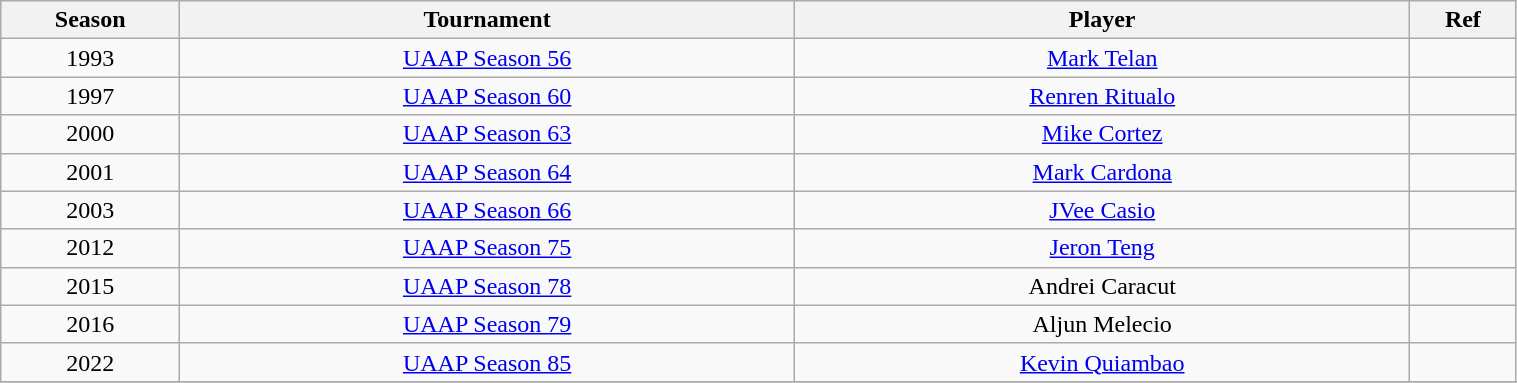<table class="wikitable sortable" style="text-align:center; width:80%">
<tr>
<th style="width:25px;">Season</th>
<th style="width:180px;">Tournament</th>
<th style="width:180px;">Player</th>
<th style="width:25px;">Ref</th>
</tr>
<tr>
<td>1993</td>
<td><a href='#'>UAAP Season 56</a></td>
<td><a href='#'>Mark Telan</a></td>
<td></td>
</tr>
<tr>
<td>1997</td>
<td><a href='#'>UAAP Season 60</a></td>
<td><a href='#'>Renren Ritualo</a></td>
<td></td>
</tr>
<tr>
<td>2000</td>
<td><a href='#'>UAAP Season 63</a></td>
<td><a href='#'>Mike Cortez</a></td>
<td></td>
</tr>
<tr>
<td>2001</td>
<td><a href='#'>UAAP Season 64</a></td>
<td><a href='#'>Mark Cardona</a></td>
<td></td>
</tr>
<tr>
<td>2003</td>
<td><a href='#'>UAAP Season 66</a></td>
<td><a href='#'>JVee Casio</a></td>
<td></td>
</tr>
<tr>
<td>2012</td>
<td><a href='#'>UAAP Season 75</a></td>
<td><a href='#'>Jeron Teng</a></td>
<td></td>
</tr>
<tr>
<td>2015</td>
<td><a href='#'>UAAP Season 78</a></td>
<td>Andrei Caracut</td>
<td></td>
</tr>
<tr>
<td>2016</td>
<td><a href='#'>UAAP Season 79</a></td>
<td>Aljun Melecio</td>
<td></td>
</tr>
<tr>
<td>2022</td>
<td><a href='#'>UAAP Season 85</a></td>
<td><a href='#'>Kevin Quiambao</a></td>
<td></td>
</tr>
<tr>
</tr>
</table>
